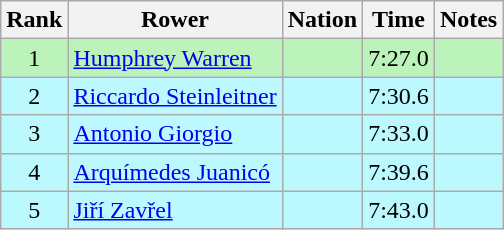<table class="wikitable sortable" style="text-align:center">
<tr>
<th>Rank</th>
<th>Rower</th>
<th>Nation</th>
<th>Time</th>
<th>Notes</th>
</tr>
<tr bgcolor=bbf3bb>
<td>1</td>
<td align=left><a href='#'>Humphrey Warren</a></td>
<td align=left></td>
<td>7:27.0</td>
<td></td>
</tr>
<tr bgcolor=bbf9ff>
<td>2</td>
<td align=left><a href='#'>Riccardo Steinleitner</a></td>
<td align=left></td>
<td>7:30.6</td>
<td></td>
</tr>
<tr bgcolor=bbf9ff>
<td>3</td>
<td align=left><a href='#'>Antonio Giorgio</a></td>
<td align=left></td>
<td>7:33.0</td>
<td></td>
</tr>
<tr bgcolor=bbf9ff>
<td>4</td>
<td align=left><a href='#'>Arquímedes Juanicó</a></td>
<td align=left></td>
<td>7:39.6</td>
<td></td>
</tr>
<tr bgcolor=bbf9ff>
<td>5</td>
<td align=left><a href='#'>Jiří Zavřel</a></td>
<td align=left></td>
<td>7:43.0</td>
<td></td>
</tr>
</table>
